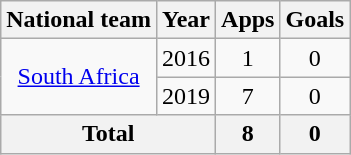<table class="wikitable" style="text-align:center">
<tr>
<th>National team</th>
<th>Year</th>
<th>Apps</th>
<th>Goals</th>
</tr>
<tr>
<td rowspan="2"><a href='#'>South Africa</a></td>
<td>2016</td>
<td>1</td>
<td>0</td>
</tr>
<tr>
<td>2019</td>
<td>7</td>
<td>0</td>
</tr>
<tr>
<th colspan="2">Total</th>
<th>8</th>
<th>0</th>
</tr>
</table>
